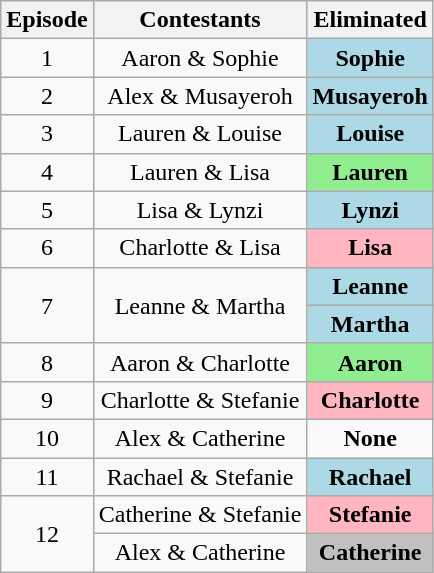<table class="wikitable" border="2" style="text-align:center">
<tr>
<th>Episode</th>
<th>Contestants</th>
<th>Eliminated</th>
</tr>
<tr>
<td>1</td>
<td>Aaron & Sophie</td>
<td style="background:lightblue"><strong>Sophie</strong></td>
</tr>
<tr>
<td>2</td>
<td>Alex & Musayeroh</td>
<td style="background:lightblue"><strong>Musayeroh</strong></td>
</tr>
<tr>
<td>3</td>
<td>Lauren & Louise</td>
<td style="background:lightblue"><strong>Louise</strong></td>
</tr>
<tr>
<td>4</td>
<td>Lauren & Lisa</td>
<td style="background:lightgreen"><strong>Lauren</strong></td>
</tr>
<tr>
<td>5</td>
<td>Lisa & Lynzi</td>
<td style="background:lightblue"><strong>Lynzi</strong></td>
</tr>
<tr>
<td>6</td>
<td>Charlotte & Lisa</td>
<td style="background:lightpink"><strong>Lisa</strong></td>
</tr>
<tr>
<td rowspan="2">7</td>
<td rowspan="2">Leanne & Martha</td>
<td style="background:lightblue"><strong>Leanne</strong></td>
</tr>
<tr>
<td style="background:lightblue"><strong>Martha</strong></td>
</tr>
<tr>
<td>8</td>
<td>Aaron & Charlotte</td>
<td style="background:lightgreen"><strong>Aaron</strong></td>
</tr>
<tr>
<td>9</td>
<td>Charlotte & Stefanie</td>
<td style="background:lightpink"><strong>Charlotte</strong></td>
</tr>
<tr>
<td>10</td>
<td>Alex & Catherine</td>
<td><strong>None</strong></td>
</tr>
<tr>
<td>11</td>
<td>Rachael & Stefanie</td>
<td style="background:lightblue"><strong>Rachael</strong></td>
</tr>
<tr>
<td rowspan="2">12</td>
<td>Catherine & Stefanie</td>
<td style="background:lightpink"><strong>Stefanie</strong></td>
</tr>
<tr>
<td>Alex & Catherine</td>
<td style="background:silver"><strong>Catherine</strong></td>
</tr>
</table>
